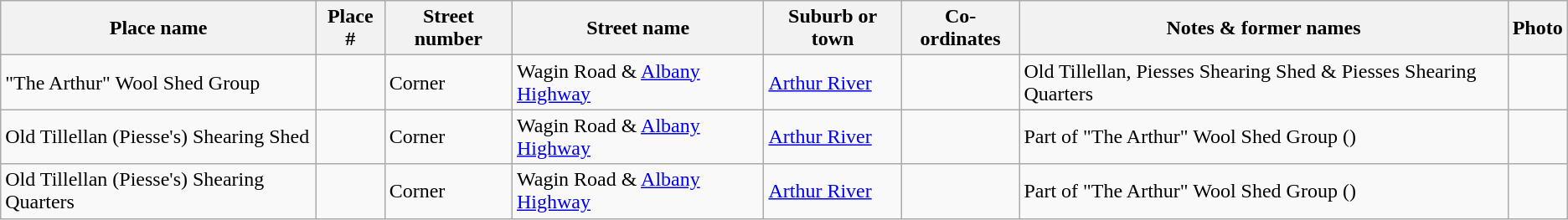<table class="wikitable sortable">
<tr>
<th>Place name</th>
<th>Place #</th>
<th>Street number</th>
<th>Street name</th>
<th>Suburb or town</th>
<th>Co-ordinates</th>
<th class="unsortable">Notes & former names</th>
<th class="unsortable">Photo</th>
</tr>
<tr>
<td>"The Arthur" Wool Shed Group</td>
<td></td>
<td>Corner</td>
<td>Wagin Road & <a href='#'>Albany Highway</a></td>
<td><a href='#'>Arthur River</a></td>
<td></td>
<td>Old Tillellan, Piesses Shearing Shed & Piesses Shearing Quarters</td>
<td></td>
</tr>
<tr>
<td>Old Tillellan (Piesse's) Shearing Shed</td>
<td></td>
<td>Corner</td>
<td>Wagin Road & <a href='#'>Albany Highway</a></td>
<td><a href='#'>Arthur River</a></td>
<td></td>
<td>Part of "The Arthur" Wool Shed Group ()</td>
<td></td>
</tr>
<tr>
<td>Old Tillellan (Piesse's) Shearing Quarters</td>
<td></td>
<td>Corner</td>
<td>Wagin Road & <a href='#'>Albany Highway</a></td>
<td><a href='#'>Arthur River</a></td>
<td></td>
<td>Part of "The Arthur" Wool Shed Group ()</td>
<td></td>
</tr>
</table>
